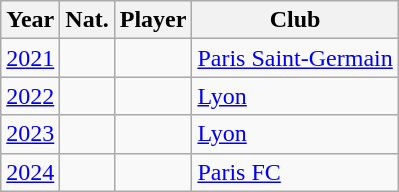<table class="sortable wikitable" style="text-align: center;">
<tr>
<th>Year</th>
<th>Nat.</th>
<th>Player</th>
<th>Club</th>
</tr>
<tr>
<td><a href='#'>2021</a></td>
<td></td>
<td align=left></td>
<td align=left><a href='#'>Paris Saint-Germain</a></td>
</tr>
<tr>
<td><a href='#'>2022</a></td>
<td></td>
<td align=left></td>
<td align=left><a href='#'>Lyon</a></td>
</tr>
<tr>
<td><a href='#'>2023</a></td>
<td></td>
<td align=left></td>
<td align=left><a href='#'>Lyon</a></td>
</tr>
<tr>
<td><a href='#'>2024</a></td>
<td></td>
<td align=left></td>
<td align=left><a href='#'>Paris FC</a></td>
</tr>
</table>
